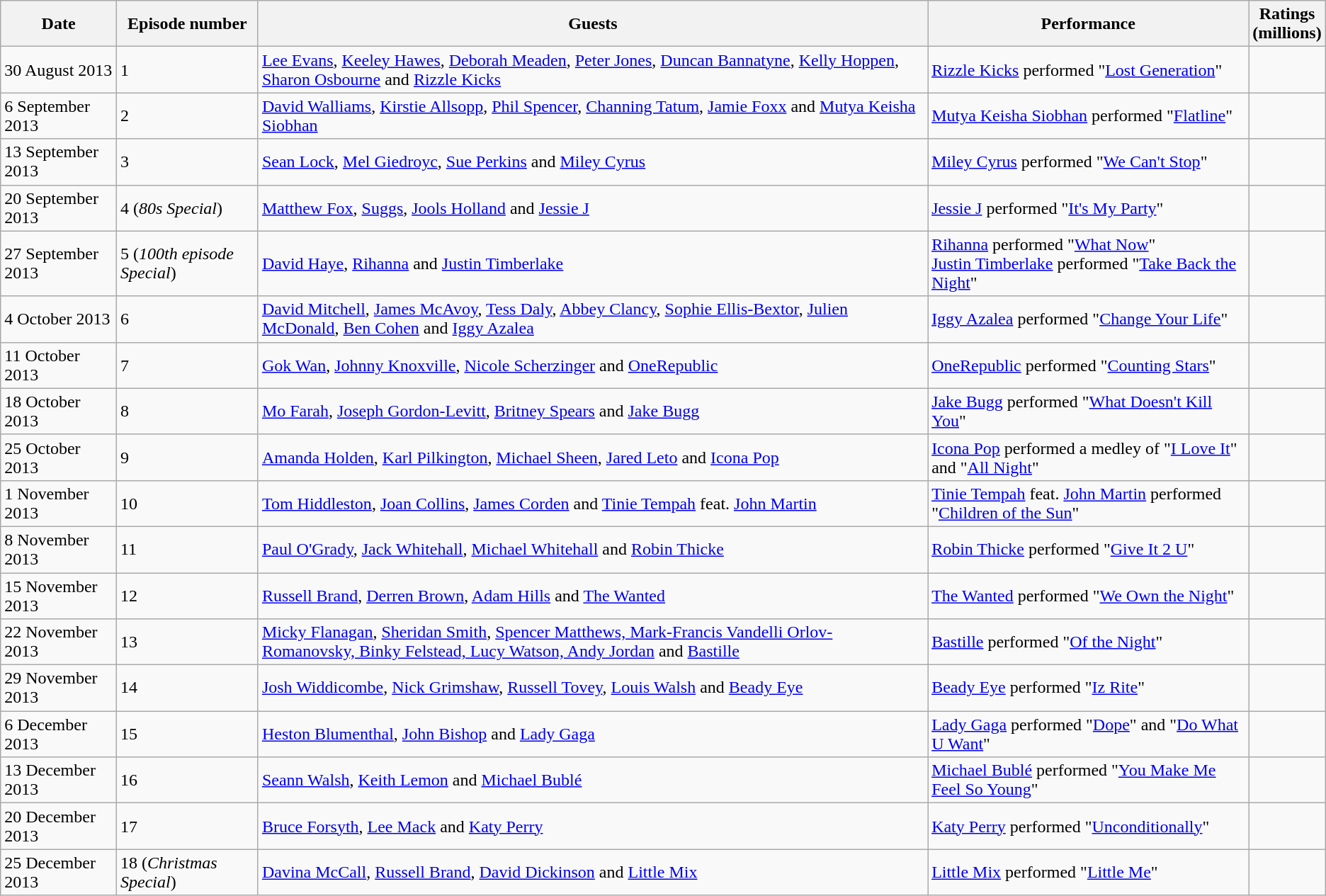<table class="wikitable">
<tr>
<th>Date</th>
<th>Episode number</th>
<th>Guests</th>
<th>Performance</th>
<th>Ratings<br>(millions)</th>
</tr>
<tr>
<td>30 August 2013</td>
<td>1</td>
<td><a href='#'>Lee Evans</a>, <a href='#'>Keeley Hawes</a>, <a href='#'>Deborah Meaden</a>, <a href='#'>Peter Jones</a>, <a href='#'>Duncan Bannatyne</a>, <a href='#'>Kelly Hoppen</a>, <a href='#'>Sharon Osbourne</a> and <a href='#'>Rizzle Kicks</a></td>
<td><a href='#'>Rizzle Kicks</a> performed "<a href='#'>Lost Generation</a>"</td>
<td></td>
</tr>
<tr>
<td>6 September 2013</td>
<td>2</td>
<td><a href='#'>David Walliams</a>, <a href='#'>Kirstie Allsopp</a>, <a href='#'>Phil Spencer</a>, <a href='#'>Channing Tatum</a>, <a href='#'>Jamie Foxx</a> and <a href='#'>Mutya Keisha Siobhan</a></td>
<td><a href='#'>Mutya Keisha Siobhan</a> performed "<a href='#'>Flatline</a>"</td>
<td></td>
</tr>
<tr>
<td>13 September 2013</td>
<td>3</td>
<td><a href='#'>Sean Lock</a>, <a href='#'>Mel Giedroyc</a>, <a href='#'>Sue Perkins</a> and <a href='#'>Miley Cyrus</a></td>
<td><a href='#'>Miley Cyrus</a> performed "<a href='#'>We Can't Stop</a>"</td>
<td></td>
</tr>
<tr>
<td>20 September 2013</td>
<td>4 (<em>80s Special</em>)</td>
<td><a href='#'>Matthew Fox</a>, <a href='#'>Suggs</a>, <a href='#'>Jools Holland</a> and <a href='#'>Jessie J</a></td>
<td><a href='#'>Jessie J</a> performed "<a href='#'>It's My Party</a>"</td>
<td></td>
</tr>
<tr>
<td>27 September 2013</td>
<td>5 (<em>100th episode Special</em>)</td>
<td><a href='#'>David Haye</a>, <a href='#'>Rihanna</a> and <a href='#'>Justin Timberlake</a></td>
<td><a href='#'>Rihanna</a> performed "<a href='#'>What Now</a>"<br><a href='#'>Justin Timberlake</a> performed "<a href='#'>Take Back the Night</a>"</td>
<td></td>
</tr>
<tr>
<td>4 October 2013</td>
<td>6</td>
<td><a href='#'>David Mitchell</a>, <a href='#'>James McAvoy</a>, <a href='#'>Tess Daly</a>, <a href='#'>Abbey Clancy</a>, <a href='#'>Sophie Ellis-Bextor</a>, <a href='#'>Julien McDonald</a>, <a href='#'>Ben Cohen</a> and <a href='#'>Iggy Azalea</a></td>
<td><a href='#'>Iggy Azalea</a> performed "<a href='#'>Change Your Life</a>"</td>
<td></td>
</tr>
<tr>
<td>11 October 2013</td>
<td>7</td>
<td><a href='#'>Gok Wan</a>, <a href='#'>Johnny Knoxville</a>, <a href='#'>Nicole Scherzinger</a> and <a href='#'>OneRepublic</a></td>
<td><a href='#'>OneRepublic</a> performed "<a href='#'>Counting Stars</a>"</td>
<td></td>
</tr>
<tr>
<td>18 October 2013</td>
<td>8</td>
<td><a href='#'>Mo Farah</a>, <a href='#'>Joseph Gordon-Levitt</a>, <a href='#'>Britney Spears</a> and <a href='#'>Jake Bugg</a></td>
<td><a href='#'>Jake Bugg</a> performed "<a href='#'>What Doesn't Kill You</a>"</td>
<td></td>
</tr>
<tr>
<td>25 October 2013</td>
<td>9</td>
<td><a href='#'>Amanda Holden</a>, <a href='#'>Karl Pilkington</a>, <a href='#'>Michael Sheen</a>, <a href='#'>Jared Leto</a> and <a href='#'>Icona Pop</a></td>
<td><a href='#'>Icona Pop</a> performed a medley of "<a href='#'>I Love It</a>" and "<a href='#'>All Night</a>"</td>
<td></td>
</tr>
<tr>
<td>1 November 2013</td>
<td>10</td>
<td><a href='#'>Tom Hiddleston</a>, <a href='#'>Joan Collins</a>, <a href='#'>James Corden</a> and <a href='#'>Tinie Tempah</a> feat. <a href='#'>John Martin</a></td>
<td><a href='#'>Tinie Tempah</a> feat. <a href='#'>John Martin</a> performed "<a href='#'>Children of the Sun</a>"</td>
<td></td>
</tr>
<tr>
<td>8 November 2013</td>
<td>11</td>
<td><a href='#'>Paul O'Grady</a>, <a href='#'>Jack Whitehall</a>, <a href='#'>Michael Whitehall</a> and <a href='#'>Robin Thicke</a></td>
<td><a href='#'>Robin Thicke</a> performed "<a href='#'>Give It 2 U</a>"</td>
<td></td>
</tr>
<tr>
<td>15 November 2013</td>
<td>12</td>
<td><a href='#'>Russell Brand</a>, <a href='#'>Derren Brown</a>, <a href='#'>Adam Hills</a> and <a href='#'>The Wanted</a></td>
<td><a href='#'>The Wanted</a> performed "<a href='#'>We Own the Night</a>"</td>
<td></td>
</tr>
<tr>
<td>22 November 2013</td>
<td>13</td>
<td><a href='#'>Micky Flanagan</a>, <a href='#'>Sheridan Smith</a>, <a href='#'>Spencer Matthews, Mark-Francis Vandelli Orlov-Romanovsky, Binky Felstead, Lucy Watson, Andy Jordan</a> and <a href='#'>Bastille</a></td>
<td><a href='#'>Bastille</a> performed "<a href='#'>Of the Night</a>"</td>
<td></td>
</tr>
<tr>
<td>29 November 2013</td>
<td>14</td>
<td><a href='#'>Josh Widdicombe</a>, <a href='#'>Nick Grimshaw</a>, <a href='#'>Russell Tovey</a>, <a href='#'>Louis Walsh</a> and <a href='#'>Beady Eye</a></td>
<td><a href='#'>Beady Eye</a> performed "<a href='#'>Iz Rite</a>"</td>
<td></td>
</tr>
<tr>
<td>6 December 2013</td>
<td>15</td>
<td><a href='#'>Heston Blumenthal</a>, <a href='#'>John Bishop</a> and <a href='#'>Lady Gaga</a></td>
<td><a href='#'>Lady Gaga</a> performed "<a href='#'>Dope</a>" and "<a href='#'>Do What U Want</a>"</td>
<td></td>
</tr>
<tr>
<td>13 December 2013</td>
<td>16</td>
<td><a href='#'>Seann Walsh</a>, <a href='#'>Keith Lemon</a> and <a href='#'>Michael Bublé</a></td>
<td><a href='#'>Michael Bublé</a> performed "<a href='#'>You Make Me Feel So Young</a>"</td>
<td></td>
</tr>
<tr>
<td>20 December 2013</td>
<td>17</td>
<td><a href='#'>Bruce Forsyth</a>, <a href='#'>Lee Mack</a> and <a href='#'>Katy Perry</a></td>
<td><a href='#'>Katy Perry</a> performed "<a href='#'>Unconditionally</a>"</td>
<td></td>
</tr>
<tr>
<td>25 December 2013</td>
<td>18 (<em>Christmas Special</em>)</td>
<td><a href='#'>Davina McCall</a>, <a href='#'>Russell Brand</a>, <a href='#'>David Dickinson</a> and <a href='#'>Little Mix</a></td>
<td><a href='#'>Little Mix</a> performed "<a href='#'>Little Me</a>"</td>
<td></td>
</tr>
</table>
